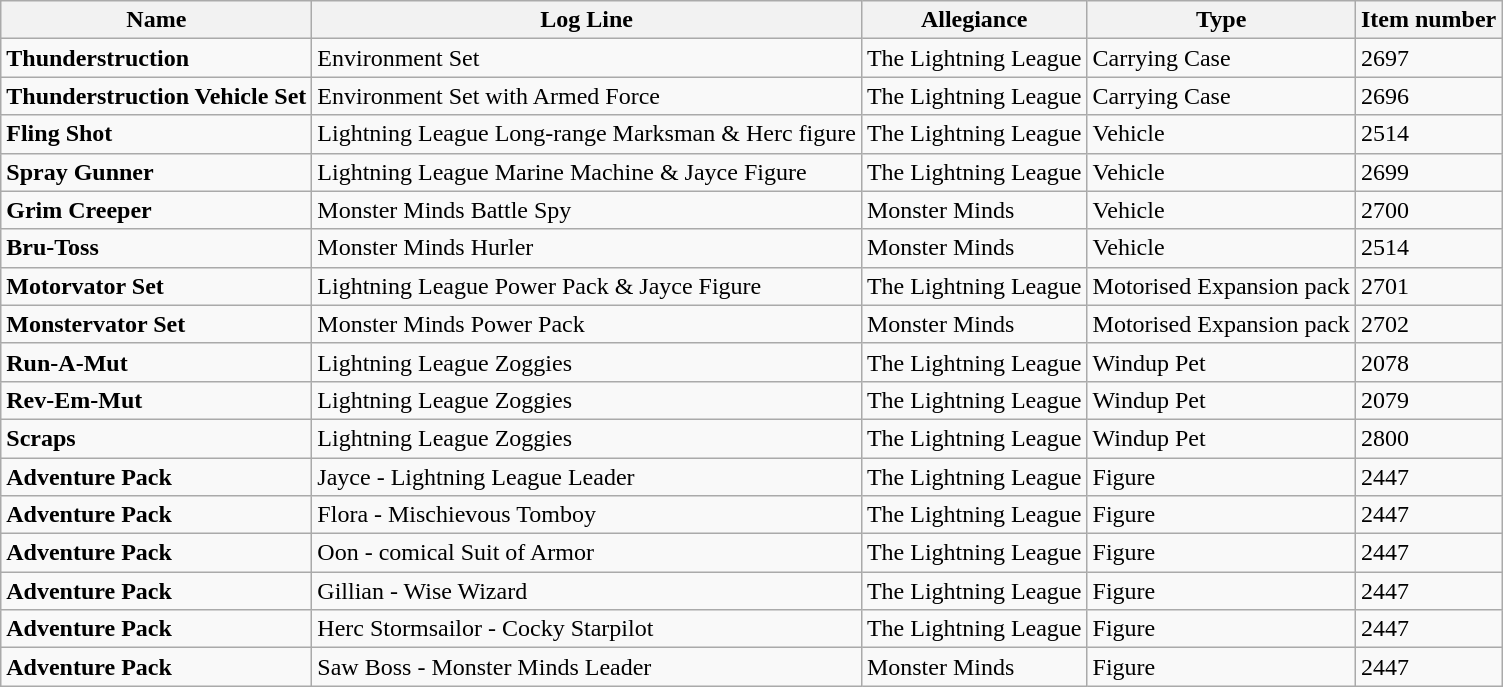<table class="wikitable">
<tr>
<th>Name</th>
<th>Log Line</th>
<th>Allegiance</th>
<th>Type</th>
<th>Item number</th>
</tr>
<tr>
<td><strong>Thunderstruction</strong></td>
<td>Environment Set</td>
<td>The Lightning League</td>
<td>Carrying Case</td>
<td>2697</td>
</tr>
<tr>
<td><strong>Thunderstruction Vehicle Set</strong></td>
<td>Environment Set with Armed Force</td>
<td>The Lightning League</td>
<td>Carrying Case</td>
<td>2696</td>
</tr>
<tr>
<td><strong>Fling Shot</strong></td>
<td>Lightning League Long-range Marksman & Herc figure</td>
<td>The Lightning League</td>
<td>Vehicle</td>
<td>2514</td>
</tr>
<tr>
<td><strong>Spray Gunner</strong></td>
<td>Lightning League Marine Machine & Jayce Figure</td>
<td>The Lightning League</td>
<td>Vehicle</td>
<td>2699</td>
</tr>
<tr>
<td><strong>Grim Creeper</strong></td>
<td>Monster Minds Battle Spy</td>
<td>Monster Minds</td>
<td>Vehicle</td>
<td>2700</td>
</tr>
<tr>
<td><strong>Bru-Toss</strong></td>
<td>Monster Minds Hurler</td>
<td>Monster Minds</td>
<td>Vehicle</td>
<td>2514</td>
</tr>
<tr>
<td><strong>Motorvator Set</strong></td>
<td>Lightning League Power Pack & Jayce Figure</td>
<td>The Lightning League</td>
<td>Motorised Expansion pack</td>
<td>2701</td>
</tr>
<tr>
<td><strong>Monstervator Set</strong></td>
<td>Monster Minds Power Pack</td>
<td>Monster Minds</td>
<td>Motorised Expansion pack</td>
<td>2702</td>
</tr>
<tr>
<td><strong>Run-A-Mut</strong></td>
<td>Lightning League Zoggies</td>
<td>The Lightning League</td>
<td>Windup Pet</td>
<td>2078</td>
</tr>
<tr>
<td><strong>Rev-Em-Mut</strong></td>
<td>Lightning League Zoggies</td>
<td>The Lightning League</td>
<td>Windup Pet</td>
<td>2079</td>
</tr>
<tr>
<td><strong>Scraps</strong></td>
<td>Lightning League Zoggies</td>
<td>The Lightning League</td>
<td>Windup Pet</td>
<td>2800</td>
</tr>
<tr>
<td><strong>Adventure Pack</strong></td>
<td>Jayce - Lightning League Leader</td>
<td>The Lightning League</td>
<td>Figure</td>
<td>2447</td>
</tr>
<tr>
<td><strong>Adventure Pack</strong></td>
<td>Flora - Mischievous Tomboy</td>
<td>The Lightning League</td>
<td>Figure</td>
<td>2447</td>
</tr>
<tr>
<td><strong>Adventure Pack</strong></td>
<td>Oon - comical Suit of Armor</td>
<td>The Lightning League</td>
<td>Figure</td>
<td>2447</td>
</tr>
<tr>
<td><strong>Adventure Pack</strong></td>
<td>Gillian - Wise Wizard</td>
<td>The Lightning League</td>
<td>Figure</td>
<td>2447</td>
</tr>
<tr>
<td><strong>Adventure Pack</strong></td>
<td>Herc Stormsailor - Cocky Starpilot</td>
<td>The Lightning League</td>
<td>Figure</td>
<td>2447</td>
</tr>
<tr>
<td><strong>Adventure Pack</strong></td>
<td>Saw Boss - Monster Minds Leader</td>
<td>Monster Minds</td>
<td>Figure</td>
<td>2447</td>
</tr>
</table>
